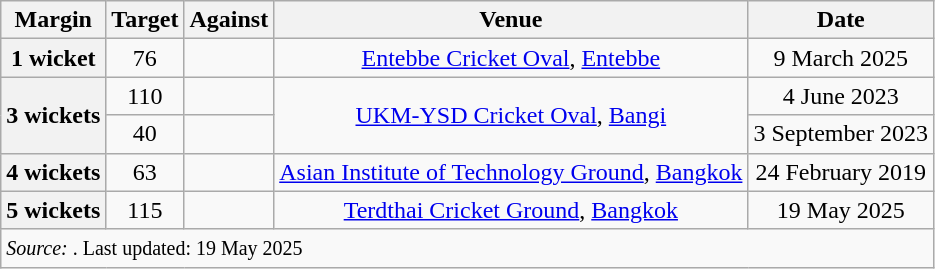<table class="wikitable" style="text-align: center;">
<tr>
<th>Margin</th>
<th>Target</th>
<th>Against</th>
<th>Venue</th>
<th>Date</th>
</tr>
<tr>
<th>1 wicket</th>
<td>76</td>
<td></td>
<td><a href='#'>Entebbe Cricket Oval</a>, <a href='#'>Entebbe</a></td>
<td>9 March 2025</td>
</tr>
<tr>
<th rowspan="2">3 wickets</th>
<td>110</td>
<td></td>
<td rowspan="2"><a href='#'>UKM-YSD Cricket Oval</a>, <a href='#'>Bangi</a></td>
<td>4 June 2023</td>
</tr>
<tr>
<td>40</td>
<td></td>
<td>3 September 2023</td>
</tr>
<tr>
<th>4 wickets</th>
<td>63</td>
<td></td>
<td><a href='#'>Asian Institute of Technology Ground</a>, <a href='#'>Bangkok</a></td>
<td>24 February 2019</td>
</tr>
<tr>
<th>5 wickets</th>
<td>115</td>
<td></td>
<td><a href='#'>Terdthai Cricket Ground</a>, <a href='#'>Bangkok</a></td>
<td>19 May 2025</td>
</tr>
<tr>
<td colspan="5" style="text-align:left;"><small><em>Source: </em>. Last updated: 19 May 2025</small></td>
</tr>
</table>
